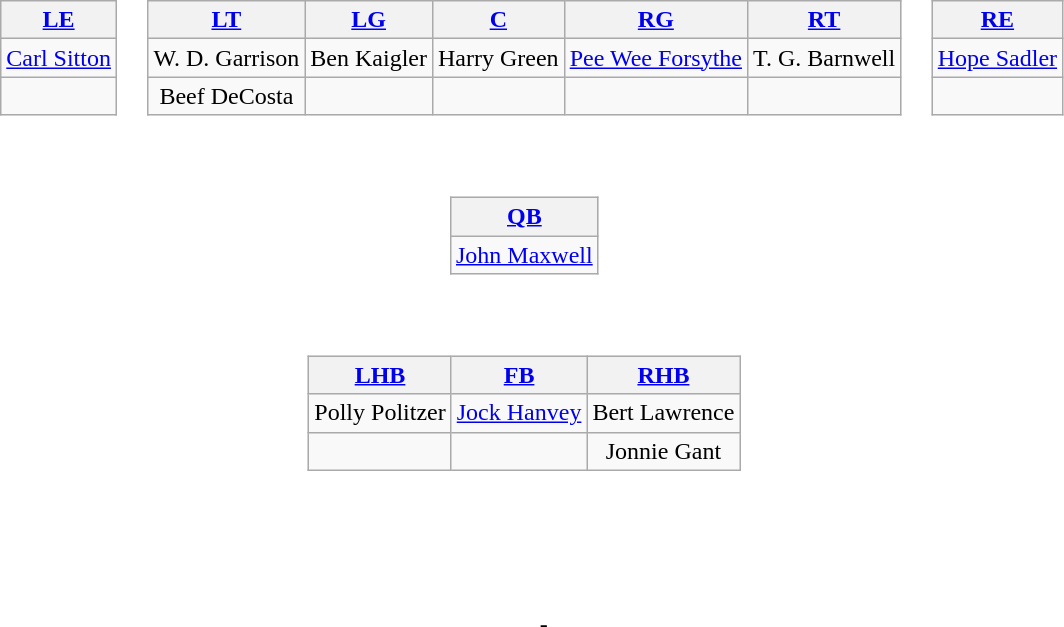<table>
<tr>
<td style="text-align:center;"><br><table style="width:100%">
<tr>
<td align="left"><br><table class="wikitable" style="text-align:center">
<tr>
<th><a href='#'>LE</a></th>
</tr>
<tr>
<td><a href='#'>Carl Sitton</a></td>
</tr>
<tr>
<td> </td>
</tr>
</table>
</td>
<td><br><table class="wikitable" style="text-align:center">
<tr>
<th><a href='#'>LT</a></th>
<th><a href='#'>LG</a></th>
<th><a href='#'>C</a></th>
<th><a href='#'>RG</a></th>
<th><a href='#'>RT</a></th>
</tr>
<tr>
<td>W. D. Garrison</td>
<td>Ben Kaigler</td>
<td>Harry Green</td>
<td><a href='#'>Pee Wee Forsythe</a></td>
<td>T. G. Barnwell</td>
</tr>
<tr>
<td>Beef DeCosta</td>
<td></td>
<td></td>
<td></td>
<td></td>
</tr>
</table>
</td>
<td align="right"><br><table class="wikitable" style="text-align:center">
<tr>
<th><a href='#'>RE</a></th>
</tr>
<tr>
<td><a href='#'>Hope Sadler</a></td>
</tr>
<tr>
<td> </td>
</tr>
</table>
</td>
</tr>
<tr>
<td></td>
<td align="center"><br><table class="wikitable" style="text-align:center">
<tr>
<th><a href='#'>QB</a></th>
</tr>
<tr>
<td><a href='#'>John Maxwell</a></td>
</tr>
</table>
</td>
</tr>
<tr>
<td></td>
<td align="center"><br><table class="wikitable" style="text-align:center">
<tr>
<th><a href='#'>LHB</a></th>
<th><a href='#'>FB</a></th>
<th><a href='#'>RHB</a></th>
</tr>
<tr>
<td>Polly Politzer</td>
<td><a href='#'>Jock Hanvey</a></td>
<td>Bert Lawrence</td>
</tr>
<tr>
<td></td>
<td></td>
<td>Jonnie Gant</td>
</tr>
</table>
</td>
</tr>
</table>
</td>
</tr>
<tr>
<td style="height:3em"></td>
</tr>
<tr>
<td style="text-align:center;"><br>-</td>
</tr>
</table>
